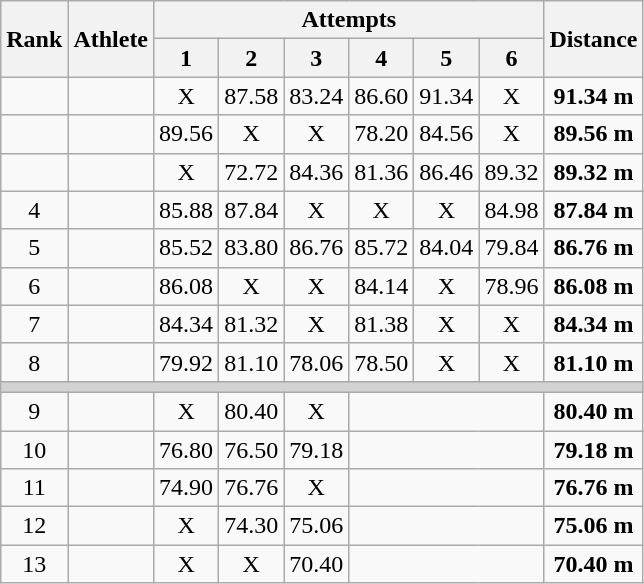<table class="wikitable sortable" style="text-align:center">
<tr>
<th rowspan="2">Rank</th>
<th rowspan="2">Athlete</th>
<th colspan="6">Attempts</th>
<th rowspan="2">Distance</th>
</tr>
<tr>
<th>1</th>
<th>2</th>
<th>3</th>
<th>4</th>
<th>5</th>
<th>6</th>
</tr>
<tr>
<td></td>
<td align=left></td>
<td>X</td>
<td>87.58</td>
<td>83.24</td>
<td>86.60</td>
<td>91.34</td>
<td>X</td>
<td><strong>91.34 m</strong></td>
</tr>
<tr>
<td></td>
<td align=left></td>
<td>89.56</td>
<td>X</td>
<td>X</td>
<td>78.20</td>
<td>84.56</td>
<td>X</td>
<td><strong>89.56 m</strong></td>
</tr>
<tr>
<td></td>
<td align=left></td>
<td>X</td>
<td>72.72</td>
<td>84.36</td>
<td>81.36</td>
<td>86.46</td>
<td>89.32</td>
<td><strong>89.32 m</strong></td>
</tr>
<tr>
<td>4</td>
<td align=left></td>
<td>85.88</td>
<td>87.84</td>
<td>X</td>
<td>X</td>
<td>X</td>
<td>84.98</td>
<td><strong>87.84 m</strong></td>
</tr>
<tr>
<td>5</td>
<td align=left></td>
<td>85.52</td>
<td>83.80</td>
<td>86.76</td>
<td>85.72</td>
<td>84.04</td>
<td>79.84</td>
<td><strong>86.76 m</strong></td>
</tr>
<tr>
<td>6</td>
<td align=left></td>
<td>86.08</td>
<td>X</td>
<td>X</td>
<td>84.14</td>
<td>X</td>
<td>78.96</td>
<td><strong>86.08 m</strong></td>
</tr>
<tr>
<td>7</td>
<td align=left></td>
<td>84.34</td>
<td>81.32</td>
<td>X</td>
<td>81.38</td>
<td>X</td>
<td>X</td>
<td><strong>84.34 m</strong></td>
</tr>
<tr>
<td>8</td>
<td align=left></td>
<td>79.92</td>
<td>81.10</td>
<td>78.06</td>
<td>78.50</td>
<td>X</td>
<td>X</td>
<td><strong>81.10 m</strong></td>
</tr>
<tr>
<td colspan=9 bgcolor=lightgray></td>
</tr>
<tr>
<td>9</td>
<td align=left></td>
<td>X</td>
<td>80.40</td>
<td>X</td>
<td colspan=3></td>
<td><strong>80.40 m</strong></td>
</tr>
<tr>
<td>10</td>
<td align=left></td>
<td>76.80</td>
<td>76.50</td>
<td>79.18</td>
<td colspan=3></td>
<td><strong>79.18 m</strong></td>
</tr>
<tr>
<td>11</td>
<td align=left></td>
<td>74.90</td>
<td>76.76</td>
<td>X</td>
<td colspan=3></td>
<td><strong>76.76 m</strong></td>
</tr>
<tr>
<td>12</td>
<td align=left></td>
<td>X</td>
<td>74.30</td>
<td>75.06</td>
<td colspan=3></td>
<td><strong>75.06 m</strong></td>
</tr>
<tr>
<td>13</td>
<td align=left></td>
<td>X</td>
<td>X</td>
<td>70.40</td>
<td colspan=3></td>
<td><strong>70.40 m</strong></td>
</tr>
</table>
